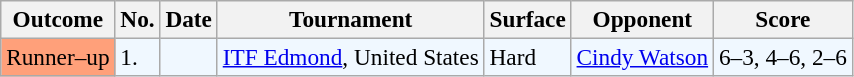<table class="sortable wikitable" style=font-size:97%>
<tr>
<th>Outcome</th>
<th>No.</th>
<th>Date</th>
<th>Tournament</th>
<th>Surface</th>
<th>Opponent</th>
<th>Score</th>
</tr>
<tr style="background:#f0f8ff;">
<td bgcolor="FFA07A">Runner–up</td>
<td>1.</td>
<td></td>
<td><a href='#'>ITF Edmond</a>, United States</td>
<td>Hard</td>
<td> <a href='#'>Cindy Watson</a></td>
<td>6–3, 4–6, 2–6</td>
</tr>
</table>
